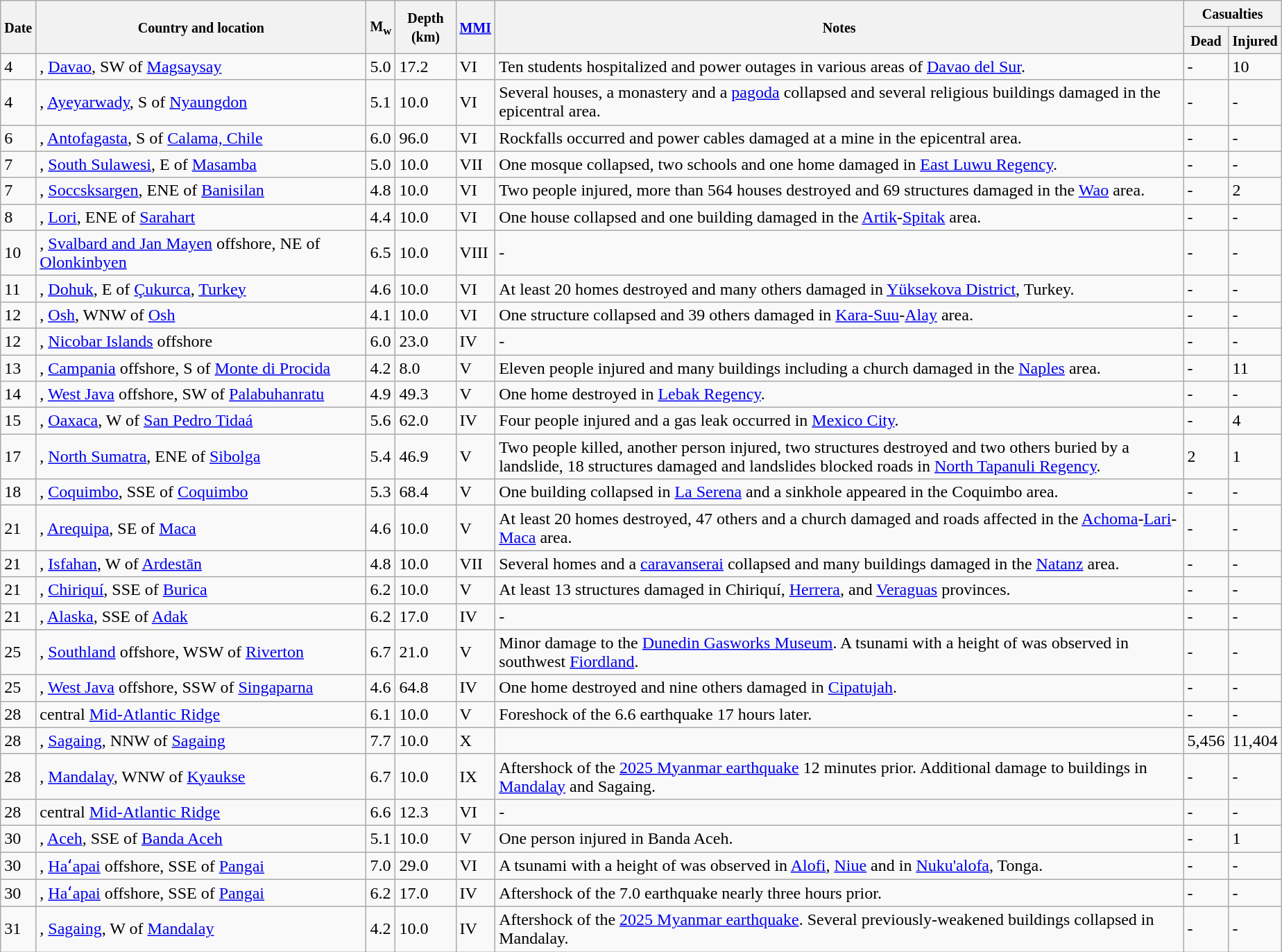<table class="wikitable sortable" style="border:1px black;  margin-left:1em;">
<tr>
<th rowspan="2"><small>Date</small></th>
<th rowspan="2" style="width: 310px"><small>Country and location</small></th>
<th rowspan="2"><small>M<sub>w</sub></small></th>
<th rowspan="2"><small>Depth (km)</small></th>
<th rowspan="2"><small><a href='#'>MMI</a></small></th>
<th rowspan="2" class="unsortable"><small>Notes</small></th>
<th colspan="2"><small>Casualties</small></th>
</tr>
<tr>
<th><small>Dead</small></th>
<th><small>Injured</small></th>
</tr>
<tr>
<td>4</td>
<td>, <a href='#'>Davao</a>,  SW of <a href='#'>Magsaysay</a></td>
<td>5.0</td>
<td>17.2</td>
<td>VI</td>
<td>Ten students hospitalized and power outages in various areas of <a href='#'>Davao del Sur</a>.</td>
<td>-</td>
<td>10</td>
</tr>
<tr>
<td>4</td>
<td>, <a href='#'>Ayeyarwady</a>,  S of <a href='#'>Nyaungdon</a></td>
<td>5.1</td>
<td>10.0</td>
<td>VI</td>
<td>Several houses, a monastery and a <a href='#'>pagoda</a> collapsed and several religious buildings damaged in the epicentral area.</td>
<td>-</td>
<td>-</td>
</tr>
<tr>
<td>6</td>
<td>, <a href='#'>Antofagasta</a>,  S of <a href='#'>Calama, Chile</a></td>
<td>6.0</td>
<td>96.0</td>
<td>VI</td>
<td>Rockfalls occurred and power cables damaged at a mine in the epicentral area.</td>
<td>-</td>
<td>-</td>
</tr>
<tr>
<td>7</td>
<td>, <a href='#'>South Sulawesi</a>,  E of <a href='#'>Masamba</a></td>
<td>5.0</td>
<td>10.0</td>
<td>VII</td>
<td>One mosque collapsed, two schools and one home damaged in <a href='#'>East Luwu Regency</a>.</td>
<td>-</td>
<td>-</td>
</tr>
<tr>
<td>7</td>
<td>, <a href='#'>Soccsksargen</a>,  ENE of <a href='#'>Banisilan</a></td>
<td>4.8</td>
<td>10.0</td>
<td>VI</td>
<td>Two people injured, more than 564 houses destroyed and 69 structures damaged in the <a href='#'>Wao</a> area.</td>
<td>-</td>
<td>2</td>
</tr>
<tr>
<td>8</td>
<td>, <a href='#'>Lori</a>,  ENE of <a href='#'>Sarahart</a></td>
<td>4.4</td>
<td>10.0</td>
<td>VI</td>
<td>One house collapsed and one building damaged in the <a href='#'>Artik</a>-<a href='#'>Spitak</a> area.</td>
<td>-</td>
<td>-</td>
</tr>
<tr>
<td>10</td>
<td>, <a href='#'>Svalbard and Jan Mayen</a> offshore,  NE of <a href='#'>Olonkinbyen</a></td>
<td>6.5</td>
<td>10.0</td>
<td>VIII</td>
<td>-</td>
<td>-</td>
<td>-</td>
</tr>
<tr>
<td>11</td>
<td>, <a href='#'>Dohuk</a>,  E of <a href='#'>Çukurca</a>, <a href='#'>Turkey</a></td>
<td>4.6</td>
<td>10.0</td>
<td>VI</td>
<td>At least 20 homes destroyed and many others damaged in <a href='#'>Yüksekova District</a>, Turkey.</td>
<td>-</td>
<td>-</td>
</tr>
<tr>
<td>12</td>
<td>, <a href='#'>Osh</a>,  WNW of <a href='#'>Osh</a></td>
<td>4.1</td>
<td>10.0</td>
<td>VI</td>
<td>One structure collapsed and 39 others damaged in <a href='#'>Kara-Suu</a>-<a href='#'>Alay</a> area.</td>
<td>-</td>
<td>-</td>
</tr>
<tr>
<td>12</td>
<td>, <a href='#'>Nicobar Islands</a> offshore</td>
<td>6.0</td>
<td>23.0</td>
<td>IV</td>
<td>-</td>
<td>-</td>
<td>-</td>
</tr>
<tr>
<td>13</td>
<td>, <a href='#'>Campania</a> offshore,  S of <a href='#'>Monte di Procida</a></td>
<td>4.2</td>
<td>8.0</td>
<td>V</td>
<td>Eleven people injured and many buildings including a church damaged in the <a href='#'>Naples</a> area.</td>
<td>-</td>
<td>11</td>
</tr>
<tr>
<td>14</td>
<td>, <a href='#'>West Java</a> offshore,  SW of <a href='#'>Palabuhanratu</a></td>
<td>4.9</td>
<td>49.3</td>
<td>V</td>
<td>One home destroyed in <a href='#'>Lebak Regency</a>.</td>
<td>-</td>
<td>-</td>
</tr>
<tr>
<td>15</td>
<td>, <a href='#'>Oaxaca</a>,  W of <a href='#'>San Pedro Tidaá</a></td>
<td>5.6</td>
<td>62.0</td>
<td>IV</td>
<td>Four people injured and a gas leak occurred in <a href='#'>Mexico City</a>.</td>
<td>-</td>
<td>4</td>
</tr>
<tr>
<td>17</td>
<td>, <a href='#'>North Sumatra</a>,  ENE of <a href='#'>Sibolga</a></td>
<td>5.4</td>
<td>46.9</td>
<td>V</td>
<td>Two people killed, another person injured, two structures destroyed and two others buried by a landslide, 18 structures damaged and landslides blocked roads in <a href='#'>North Tapanuli Regency</a>.</td>
<td>2</td>
<td>1</td>
</tr>
<tr>
<td>18</td>
<td>, <a href='#'>Coquimbo</a>,  SSE of <a href='#'>Coquimbo</a></td>
<td>5.3</td>
<td>68.4</td>
<td>V</td>
<td>One building collapsed in <a href='#'>La Serena</a> and a sinkhole appeared in the Coquimbo area.</td>
<td>-</td>
<td>-</td>
</tr>
<tr>
<td>21</td>
<td>, <a href='#'>Arequipa</a>,  SE of <a href='#'>Maca</a></td>
<td>4.6</td>
<td>10.0</td>
<td>V</td>
<td>At least 20 homes destroyed, 47 others and a church damaged and roads affected in the <a href='#'>Achoma</a>-<a href='#'>Lari</a>-<a href='#'>Maca</a> area.</td>
<td>-</td>
<td>-</td>
</tr>
<tr>
<td>21</td>
<td>, <a href='#'>Isfahan</a>,  W of <a href='#'>Ardestān</a></td>
<td>4.8</td>
<td>10.0</td>
<td>VII</td>
<td>Several homes and a <a href='#'>caravanserai</a> collapsed and many buildings damaged in the <a href='#'>Natanz</a> area.</td>
<td>-</td>
<td>-</td>
</tr>
<tr>
<td>21</td>
<td>, <a href='#'>Chiriquí</a>,  SSE of <a href='#'>Burica</a></td>
<td>6.2</td>
<td>10.0</td>
<td>V</td>
<td>At least 13 structures damaged in Chiriquí, <a href='#'>Herrera</a>, and <a href='#'>Veraguas</a> provinces.</td>
<td>-</td>
<td>-</td>
</tr>
<tr>
<td>21</td>
<td>, <a href='#'>Alaska</a>,  SSE of <a href='#'>Adak</a></td>
<td>6.2</td>
<td>17.0</td>
<td>IV</td>
<td>-</td>
<td>-</td>
<td>-</td>
</tr>
<tr>
<td>25</td>
<td>, <a href='#'>Southland</a> offshore,  WSW of <a href='#'>Riverton</a></td>
<td>6.7</td>
<td>21.0</td>
<td>V</td>
<td>Minor damage to the <a href='#'>Dunedin Gasworks Museum</a>. A tsunami with a height of  was observed in southwest <a href='#'>Fiordland</a>.</td>
<td>-</td>
<td>-</td>
</tr>
<tr>
<td>25</td>
<td>, <a href='#'>West Java</a> offshore,  SSW of <a href='#'>Singaparna</a></td>
<td>4.6</td>
<td>64.8</td>
<td>IV</td>
<td>One home destroyed and nine others damaged in <a href='#'>Cipatujah</a>.</td>
<td>-</td>
<td>-</td>
</tr>
<tr>
<td>28</td>
<td>central <a href='#'>Mid-Atlantic Ridge</a></td>
<td>6.1</td>
<td>10.0</td>
<td>V</td>
<td>Foreshock of the 6.6 earthquake 17 hours later.</td>
<td>-</td>
<td>-</td>
</tr>
<tr>
<td>28</td>
<td>, <a href='#'>Sagaing</a>,  NNW of <a href='#'>Sagaing</a></td>
<td>7.7</td>
<td>10.0</td>
<td>X</td>
<td></td>
<td>5,456</td>
<td>11,404</td>
</tr>
<tr>
<td>28</td>
<td>, <a href='#'>Mandalay</a>,  WNW of <a href='#'>Kyaukse</a></td>
<td>6.7</td>
<td>10.0</td>
<td>IX</td>
<td>Aftershock of the <a href='#'>2025 Myanmar earthquake</a> 12 minutes prior. Additional damage to buildings in <a href='#'>Mandalay</a> and Sagaing.</td>
<td>-</td>
<td>-</td>
</tr>
<tr>
<td>28</td>
<td>central <a href='#'>Mid-Atlantic Ridge</a></td>
<td>6.6</td>
<td>12.3</td>
<td>VI</td>
<td>-</td>
<td>-</td>
<td>-</td>
</tr>
<tr>
<td>30</td>
<td>, <a href='#'>Aceh</a>,  SSE of <a href='#'>Banda Aceh</a></td>
<td>5.1</td>
<td>10.0</td>
<td>V</td>
<td>One person injured in Banda Aceh.</td>
<td>-</td>
<td>1</td>
</tr>
<tr>
<td>30</td>
<td>, <a href='#'>Haʻapai</a> offshore,  SSE of <a href='#'>Pangai</a></td>
<td>7.0</td>
<td>29.0</td>
<td>VI</td>
<td>A tsunami with a height of  was observed in <a href='#'>Alofi</a>, <a href='#'>Niue</a> and  in <a href='#'>Nuku'alofa</a>, Tonga.</td>
<td>-</td>
<td>-</td>
</tr>
<tr>
<td>30</td>
<td>, <a href='#'>Haʻapai</a> offshore,  SSE of <a href='#'>Pangai</a></td>
<td>6.2</td>
<td>17.0</td>
<td>IV</td>
<td>Aftershock of the 7.0 earthquake nearly three hours prior.</td>
<td>-</td>
<td>-</td>
</tr>
<tr>
<td>31</td>
<td>, <a href='#'>Sagaing</a>,  W of <a href='#'>Mandalay</a></td>
<td>4.2</td>
<td>10.0</td>
<td>IV</td>
<td>Aftershock of the <a href='#'>2025 Myanmar earthquake</a>. Several previously-weakened buildings collapsed in Mandalay.</td>
<td>-</td>
<td>-</td>
</tr>
<tr>
</tr>
</table>
